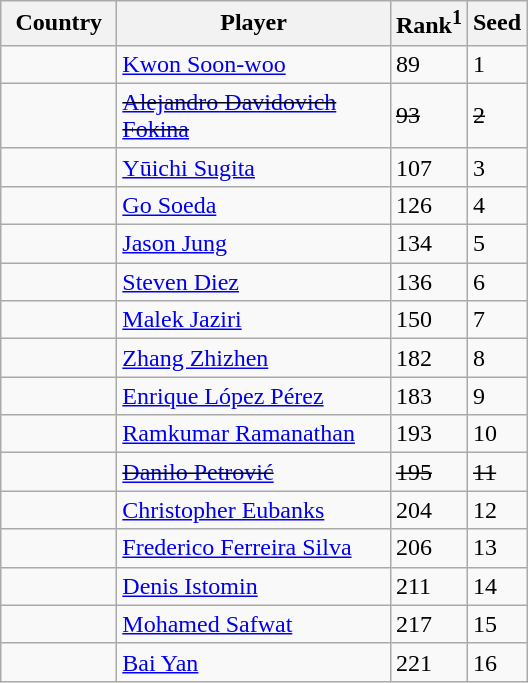<table class="sortable wikitable">
<tr>
<th width="70">Country</th>
<th width="175">Player</th>
<th>Rank<sup>1</sup></th>
<th>Seed</th>
</tr>
<tr>
<td></td>
<td><a href='#'>Kwon Soon-woo</a></td>
<td>89</td>
<td>1</td>
</tr>
<tr>
<td><s></s></td>
<td><s><a href='#'>Alejandro Davidovich Fokina</a></s></td>
<td><s>93</s></td>
<td><s>2</s></td>
</tr>
<tr>
<td></td>
<td><a href='#'>Yūichi Sugita</a></td>
<td>107</td>
<td>3</td>
</tr>
<tr>
<td></td>
<td><a href='#'>Go Soeda</a></td>
<td>126</td>
<td>4</td>
</tr>
<tr>
<td></td>
<td><a href='#'>Jason Jung</a></td>
<td>134</td>
<td>5</td>
</tr>
<tr>
<td></td>
<td><a href='#'>Steven Diez</a></td>
<td>136</td>
<td>6</td>
</tr>
<tr>
<td></td>
<td><a href='#'>Malek Jaziri</a></td>
<td>150</td>
<td>7</td>
</tr>
<tr>
<td></td>
<td><a href='#'>Zhang Zhizhen</a></td>
<td>182</td>
<td>8</td>
</tr>
<tr>
<td></td>
<td><a href='#'>Enrique López Pérez</a></td>
<td>183</td>
<td>9</td>
</tr>
<tr>
<td></td>
<td><a href='#'>Ramkumar Ramanathan</a></td>
<td>193</td>
<td>10</td>
</tr>
<tr>
<td><s></s></td>
<td><s><a href='#'>Danilo Petrović</a></s></td>
<td><s>195</s></td>
<td><s>11</s></td>
</tr>
<tr>
<td></td>
<td><a href='#'>Christopher Eubanks</a></td>
<td>204</td>
<td>12</td>
</tr>
<tr>
<td></td>
<td><a href='#'>Frederico Ferreira Silva</a></td>
<td>206</td>
<td>13</td>
</tr>
<tr>
<td></td>
<td><a href='#'>Denis Istomin</a></td>
<td>211</td>
<td>14</td>
</tr>
<tr>
<td></td>
<td><a href='#'>Mohamed Safwat</a></td>
<td>217</td>
<td>15</td>
</tr>
<tr>
<td></td>
<td><a href='#'>Bai Yan</a></td>
<td>221</td>
<td>16</td>
</tr>
</table>
